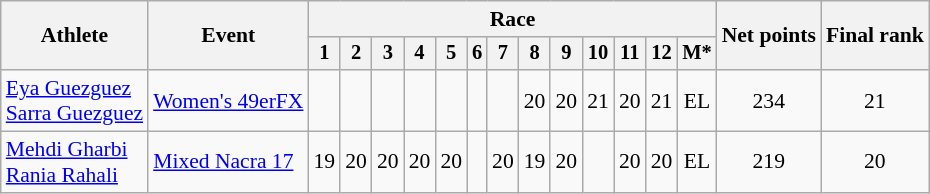<table class="wikitable" style="font-size:90%">
<tr>
<th rowspan="2">Athlete</th>
<th rowspan="2">Event</th>
<th colspan=13>Race</th>
<th rowspan=2>Net points</th>
<th rowspan=2>Final rank</th>
</tr>
<tr style="font-size:95%">
<th>1</th>
<th>2</th>
<th>3</th>
<th>4</th>
<th>5</th>
<th>6</th>
<th>7</th>
<th>8</th>
<th>9</th>
<th>10</th>
<th>11</th>
<th>12</th>
<th>M*</th>
</tr>
<tr align=center>
<td align=left><a href='#'>Eya Guezguez</a><br><a href='#'>Sarra Guezguez</a></td>
<td align=left><a href='#'>Women's 49erFX</a></td>
<td></td>
<td></td>
<td></td>
<td></td>
<td></td>
<td></td>
<td></td>
<td>20</td>
<td>20</td>
<td>21</td>
<td>20</td>
<td>21</td>
<td>EL</td>
<td>234</td>
<td>21</td>
</tr>
<tr align=center>
<td align=left><a href='#'>Mehdi Gharbi</a><br><a href='#'>Rania Rahali</a></td>
<td align=left><a href='#'>Mixed Nacra 17</a></td>
<td>19</td>
<td>20</td>
<td>20</td>
<td>20</td>
<td>20</td>
<td></td>
<td>20</td>
<td>19</td>
<td>20</td>
<td></td>
<td>20</td>
<td>20</td>
<td>EL</td>
<td>219</td>
<td>20</td>
</tr>
</table>
